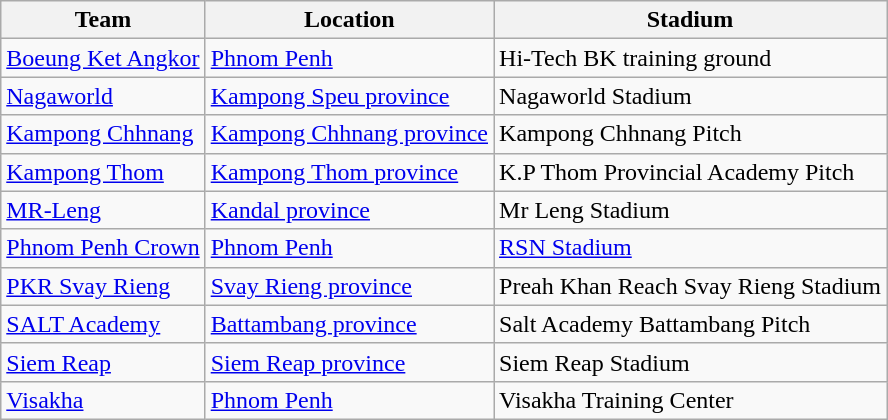<table class="wikitable sortable" style="text-align:left;">
<tr>
<th>Team</th>
<th>Location</th>
<th>Stadium</th>
</tr>
<tr>
<td><a href='#'>Boeung Ket Angkor</a></td>
<td><a href='#'>Phnom Penh</a></td>
<td>Hi-Tech BK training ground</td>
</tr>
<tr>
<td><a href='#'>Nagaworld</a></td>
<td><a href='#'>Kampong Speu province</a></td>
<td>Nagaworld Stadium</td>
</tr>
<tr>
<td><a href='#'>Kampong Chhnang</a></td>
<td><a href='#'>Kampong Chhnang province</a></td>
<td>Kampong Chhnang Pitch</td>
</tr>
<tr>
<td><a href='#'>Kampong Thom</a></td>
<td><a href='#'>Kampong Thom province</a></td>
<td>K.P Thom Provincial Academy Pitch</td>
</tr>
<tr>
<td><a href='#'>MR-Leng</a></td>
<td><a href='#'>Kandal province</a></td>
<td>Mr Leng Stadium</td>
</tr>
<tr>
<td><a href='#'>Phnom Penh Crown</a></td>
<td><a href='#'>Phnom Penh</a></td>
<td><a href='#'>RSN Stadium</a></td>
</tr>
<tr>
<td><a href='#'>PKR Svay Rieng</a></td>
<td><a href='#'>Svay Rieng province</a></td>
<td>Preah Khan Reach Svay Rieng Stadium</td>
</tr>
<tr>
<td><a href='#'>SALT Academy</a></td>
<td><a href='#'>Battambang province</a></td>
<td>Salt Academy Battambang Pitch</td>
</tr>
<tr>
<td><a href='#'>Siem Reap</a></td>
<td><a href='#'>Siem Reap province</a></td>
<td>Siem Reap Stadium</td>
</tr>
<tr>
<td><a href='#'>Visakha</a></td>
<td><a href='#'>Phnom Penh</a></td>
<td>Visakha Training Center</td>
</tr>
</table>
